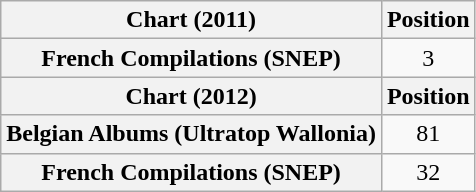<table class="wikitable sortable plainrowheaders" style="text-align:center">
<tr>
<th scope="col">Chart (2011)</th>
<th scope="col">Position</th>
</tr>
<tr>
<th scope="row">French Compilations (SNEP)</th>
<td>3</td>
</tr>
<tr>
<th scope="col">Chart (2012)</th>
<th scope="col">Position</th>
</tr>
<tr>
<th scope="row">Belgian Albums (Ultratop Wallonia)</th>
<td>81</td>
</tr>
<tr>
<th scope="row">French Compilations (SNEP)</th>
<td>32</td>
</tr>
</table>
